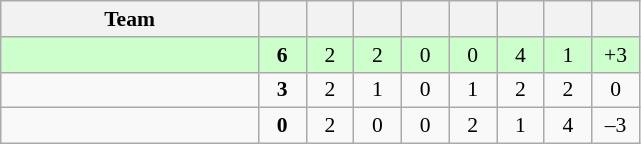<table class="wikitable" style="text-align: center; font-size: 90%;">
<tr>
<th width="165">Team</th>
<th width="25"></th>
<th width="25"></th>
<th width="25"></th>
<th width="25"></th>
<th width="25"></th>
<th width="25"></th>
<th width="25"></th>
<th width="25"></th>
</tr>
<tr bgcolor=#ccffcc>
<td align=left></td>
<td><strong>6</strong></td>
<td>2</td>
<td>2</td>
<td>0</td>
<td>0</td>
<td>4</td>
<td>1</td>
<td>+3</td>
</tr>
<tr>
<td align=left></td>
<td><strong>3</strong></td>
<td>2</td>
<td>1</td>
<td>0</td>
<td>1</td>
<td>2</td>
<td>2</td>
<td>0</td>
</tr>
<tr>
<td align=left></td>
<td><strong>0</strong></td>
<td>2</td>
<td>0</td>
<td>0</td>
<td>2</td>
<td>1</td>
<td>4</td>
<td>–3</td>
</tr>
</table>
